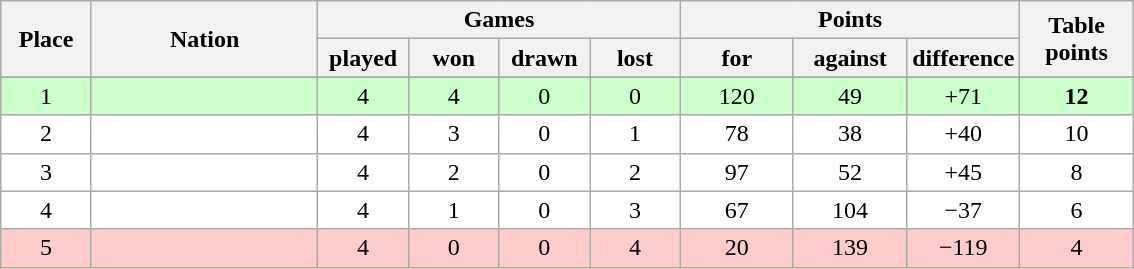<table class="wikitable">
<tr>
<th rowspan=2 width="8%">Place</th>
<th rowspan=2 width="20%">Nation</th>
<th colspan=4 width="32%">Games</th>
<th colspan=3 width="30%">Points</th>
<th rowspan=2 width="10%">Table<br>points</th>
</tr>
<tr>
<th width="8%">played</th>
<th width="8%">won</th>
<th width="8%">drawn</th>
<th width="8%">lost</th>
<th width="10%">for</th>
<th width="10%">against</th>
<th width="10%">difference</th>
</tr>
<tr>
</tr>
<tr bgcolor=#ccffcc align=center>
<td>1</td>
<td align=left><strong></strong></td>
<td>4</td>
<td>4</td>
<td>0</td>
<td>0</td>
<td>120</td>
<td>49</td>
<td>+71</td>
<td><strong>12</strong></td>
</tr>
<tr bgcolor=#ffffff align=center>
<td>2</td>
<td align=left></td>
<td>4</td>
<td>3</td>
<td>0</td>
<td>1</td>
<td>78</td>
<td>38</td>
<td>+40</td>
<td>10</td>
</tr>
<tr bgcolor=#ffffff align=center>
<td>3</td>
<td align=left></td>
<td>4</td>
<td>2</td>
<td>0</td>
<td>2</td>
<td>97</td>
<td>52</td>
<td>+45</td>
<td>8</td>
</tr>
<tr bgcolor=#ffffff align=center>
<td>4</td>
<td align=left></td>
<td>4</td>
<td>1</td>
<td>0</td>
<td>3</td>
<td>67</td>
<td>104</td>
<td>−37</td>
<td>6</td>
</tr>
<tr bgcolor=#ffcccc align=center>
<td>5</td>
<td align=left><em></em></td>
<td>4</td>
<td>0</td>
<td>0</td>
<td>4</td>
<td>20</td>
<td>139</td>
<td>−119</td>
<td>4</td>
</tr>
</table>
